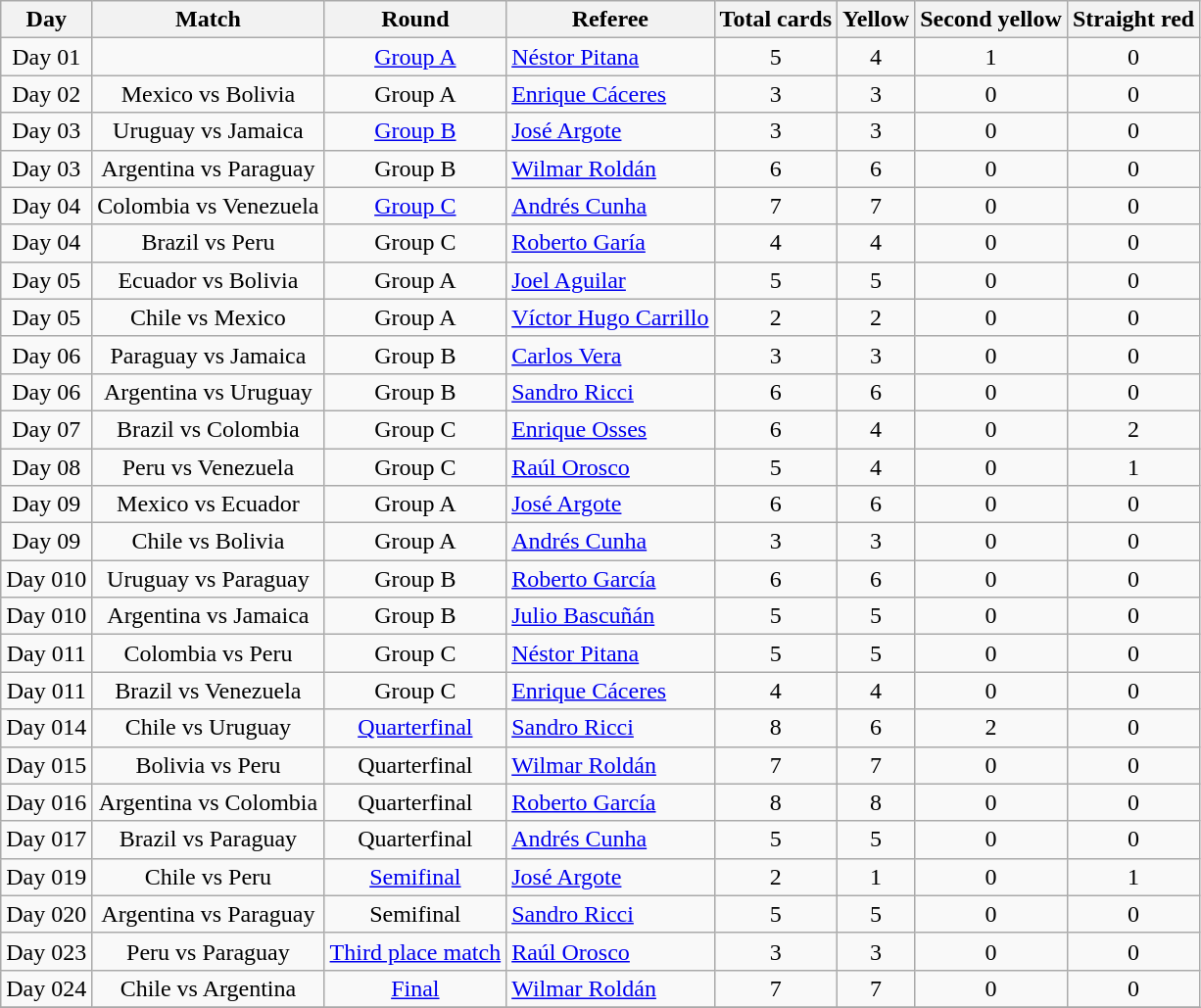<table class="wikitable sortable" style="text-align:center">
<tr>
<th>Day</th>
<th {text-align:justify}>Match</th>
<th>Round</th>
<th>Referee</th>
<th>Total cards</th>
<th> Yellow</th>
<th> Second yellow</th>
<th> Straight red</th>
</tr>
<tr>
<td>Day <span>0</span>1</td>
<td style="text-align:center;"></td>
<td><a href='#'>Group A</a></td>
<td style="text-align:left;"> <a href='#'>Néstor Pitana</a></td>
<td>5</td>
<td>4</td>
<td>1</td>
<td>0</td>
</tr>
<tr>
<td>Day <span>0</span>2</td>
<td style="text-align:center;"> Mexico vs Bolivia </td>
<td>Group A</td>
<td style="text-align:left;"> <a href='#'>Enrique Cáceres</a></td>
<td>3</td>
<td>3</td>
<td>0</td>
<td>0</td>
</tr>
<tr>
<td>Day <span>0</span>3</td>
<td style="text-align:center;"> Uruguay vs Jamaica </td>
<td><a href='#'>Group B</a></td>
<td style="text-align:left;"> <a href='#'>José Argote</a></td>
<td>3</td>
<td>3</td>
<td>0</td>
<td>0</td>
</tr>
<tr>
<td>Day <span>0</span>3</td>
<td style="text-align:center;"> Argentina vs Paraguay </td>
<td>Group B</td>
<td style="text-align:left;"> <a href='#'>Wilmar Roldán</a></td>
<td>6</td>
<td>6</td>
<td>0</td>
<td>0</td>
</tr>
<tr>
<td>Day <span>0</span>4</td>
<td style="text-align:center;"> Colombia vs Venezuela </td>
<td><a href='#'>Group C</a></td>
<td style="text-align:left;"> <a href='#'>Andrés Cunha</a></td>
<td>7</td>
<td>7</td>
<td>0</td>
<td>0</td>
</tr>
<tr>
<td>Day <span>0</span>4</td>
<td style="text-align:center;"> Brazil vs Peru </td>
<td>Group C</td>
<td style="text-align:left;"> <a href='#'>Roberto Garía</a></td>
<td>4</td>
<td>4</td>
<td>0</td>
<td>0</td>
</tr>
<tr>
<td>Day <span>0</span>5</td>
<td style="text-align:center;"> Ecuador vs Bolivia </td>
<td>Group A</td>
<td style="text-align:left;"> <a href='#'>Joel Aguilar</a></td>
<td>5</td>
<td>5</td>
<td>0</td>
<td>0</td>
</tr>
<tr>
<td>Day <span>0</span>5</td>
<td style="text-align:center;"> Chile vs Mexico </td>
<td>Group A</td>
<td style="text-align:left;"> <a href='#'>Víctor Hugo Carrillo</a></td>
<td>2</td>
<td>2</td>
<td>0</td>
<td>0</td>
</tr>
<tr>
<td>Day <span>0</span>6</td>
<td style="text-align:center;"> Paraguay vs Jamaica </td>
<td>Group B</td>
<td style="text-align:left;"> <a href='#'>Carlos Vera</a></td>
<td>3</td>
<td>3</td>
<td>0</td>
<td>0</td>
</tr>
<tr>
<td>Day <span>0</span>6</td>
<td style="text-align:center;"> Argentina vs Uruguay </td>
<td>Group B</td>
<td style="text-align:left;"> <a href='#'>Sandro Ricci</a></td>
<td>6</td>
<td>6</td>
<td>0</td>
<td>0</td>
</tr>
<tr>
<td>Day <span>0</span>7</td>
<td style="text-align:center;"> Brazil vs Colombia </td>
<td>Group C</td>
<td style="text-align:left;"> <a href='#'>Enrique Osses</a></td>
<td>6</td>
<td>4</td>
<td>0</td>
<td>2</td>
</tr>
<tr>
<td>Day <span>0</span>8</td>
<td style="text-align:center;"> Peru vs Venezuela </td>
<td>Group C</td>
<td style="text-align:left;"> <a href='#'>Raúl Orosco</a></td>
<td>5</td>
<td>4</td>
<td>0</td>
<td>1</td>
</tr>
<tr>
<td>Day <span>0</span>9</td>
<td style="text-align:center;"> Mexico vs Ecuador </td>
<td>Group A</td>
<td style="text-align:left;"> <a href='#'>José Argote</a></td>
<td>6</td>
<td>6</td>
<td>0</td>
<td>0</td>
</tr>
<tr>
<td>Day <span>0</span>9</td>
<td style="text-align:center;"> Chile vs Bolivia </td>
<td>Group A</td>
<td style="text-align:left;"> <a href='#'>Andrés Cunha</a></td>
<td>3</td>
<td>3</td>
<td>0</td>
<td>0</td>
</tr>
<tr>
<td>Day <span>0</span>10</td>
<td style="text-align:center;"> Uruguay vs Paraguay </td>
<td>Group B</td>
<td style="text-align:left;"> <a href='#'>Roberto García</a></td>
<td>6</td>
<td>6</td>
<td>0</td>
<td>0</td>
</tr>
<tr>
<td>Day <span>0</span>10</td>
<td style="text-align:center;"> Argentina vs Jamaica </td>
<td>Group B</td>
<td style="text-align:left;"> <a href='#'>Julio Bascuñán</a></td>
<td>5</td>
<td>5</td>
<td>0</td>
<td>0</td>
</tr>
<tr>
<td>Day <span>0</span>11</td>
<td style="text-align:center;"> Colombia vs Peru </td>
<td>Group C</td>
<td style="text-align:left;"> <a href='#'>Néstor Pitana</a></td>
<td>5</td>
<td>5</td>
<td>0</td>
<td>0</td>
</tr>
<tr>
<td>Day <span>0</span>11</td>
<td style="text-align:center;"> Brazil vs Venezuela </td>
<td>Group C</td>
<td style="text-align:left;"> <a href='#'>Enrique Cáceres</a></td>
<td>4</td>
<td>4</td>
<td>0</td>
<td>0</td>
</tr>
<tr>
<td>Day <span>0</span>14</td>
<td style="text-align:center;"> Chile vs Uruguay </td>
<td><a href='#'>Quarterfinal</a></td>
<td style="text-align:left;"> <a href='#'>Sandro Ricci</a></td>
<td>8</td>
<td>6</td>
<td>2</td>
<td>0</td>
</tr>
<tr>
<td>Day <span>0</span>15</td>
<td style="text-align:center;"> Bolivia vs Peru </td>
<td>Quarterfinal</td>
<td style="text-align:left;"> <a href='#'>Wilmar Roldán</a></td>
<td>7</td>
<td>7</td>
<td>0</td>
<td>0</td>
</tr>
<tr>
<td>Day <span>0</span>16</td>
<td style="text-align:center;"> Argentina vs Colombia </td>
<td>Quarterfinal</td>
<td style="text-align:left;"> <a href='#'>Roberto García</a></td>
<td>8</td>
<td>8</td>
<td>0</td>
<td>0</td>
</tr>
<tr>
<td>Day <span>0</span>17</td>
<td style="text-align:center;"> Brazil vs Paraguay </td>
<td>Quarterfinal</td>
<td style="text-align:left;"> <a href='#'>Andrés Cunha</a></td>
<td>5</td>
<td>5</td>
<td>0</td>
<td>0</td>
</tr>
<tr>
<td>Day <span>0</span>19</td>
<td style="text-align:center;"> Chile vs Peru </td>
<td><a href='#'>Semifinal</a></td>
<td style="text-align:left;"> <a href='#'>José Argote</a></td>
<td>2</td>
<td>1</td>
<td>0</td>
<td>1</td>
</tr>
<tr>
<td>Day <span>0</span>20</td>
<td style="text-align:center;"> Argentina vs Paraguay </td>
<td>Semifinal</td>
<td style="text-align:left;"> <a href='#'>Sandro Ricci</a></td>
<td>5</td>
<td>5</td>
<td>0</td>
<td>0</td>
</tr>
<tr>
<td>Day <span>0</span>23</td>
<td style="text-align:center;"> Peru vs Paraguay </td>
<td><a href='#'>Third place match</a></td>
<td style="text-align:left;"> <a href='#'>Raúl Orosco</a></td>
<td>3</td>
<td>3</td>
<td>0</td>
<td>0</td>
</tr>
<tr>
<td>Day <span>0</span>24</td>
<td style="text-align:center;"> Chile vs Argentina </td>
<td><a href='#'>Final</a></td>
<td style="text-align:left;"> <a href='#'>Wilmar Roldán</a></td>
<td>7</td>
<td>7</td>
<td>0</td>
<td>0</td>
</tr>
<tr>
</tr>
</table>
